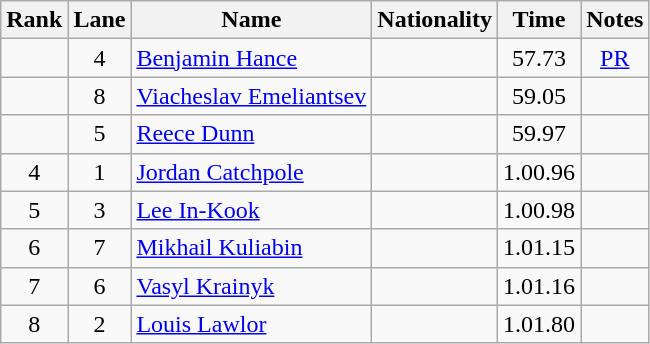<table class="wikitable sortable" style="text-align:center">
<tr>
<th>Rank</th>
<th>Lane</th>
<th>Name</th>
<th>Nationality</th>
<th>Time</th>
<th>Notes</th>
</tr>
<tr>
<td></td>
<td>4</td>
<td align=left><a href='#'>Benjamin Hance</a></td>
<td align=left></td>
<td>57.73</td>
<td><a href='#'>PR</a></td>
</tr>
<tr>
<td></td>
<td>8</td>
<td align=left><a href='#'>Viacheslav Emeliantsev</a></td>
<td align=left></td>
<td>59.05</td>
<td></td>
</tr>
<tr>
<td></td>
<td>5</td>
<td align=left><a href='#'>Reece Dunn</a></td>
<td align=left></td>
<td>59.97</td>
<td></td>
</tr>
<tr>
<td>4</td>
<td>1</td>
<td align=left><a href='#'>Jordan Catchpole</a></td>
<td align=left></td>
<td>1.00.96</td>
<td></td>
</tr>
<tr>
<td>5</td>
<td>3</td>
<td align=left><a href='#'>Lee In-Kook</a></td>
<td align=left></td>
<td>1.00.98</td>
<td></td>
</tr>
<tr>
<td>6</td>
<td>7</td>
<td align=left><a href='#'>Mikhail Kuliabin</a></td>
<td align=left></td>
<td>1.01.15</td>
<td></td>
</tr>
<tr>
<td>7</td>
<td>6</td>
<td align=left><a href='#'>Vasyl Krainyk</a></td>
<td align=left></td>
<td>1.01.16</td>
<td></td>
</tr>
<tr>
<td>8</td>
<td>2</td>
<td align=left><a href='#'>Louis Lawlor</a></td>
<td align=left></td>
<td>1.01.80</td>
<td></td>
</tr>
</table>
